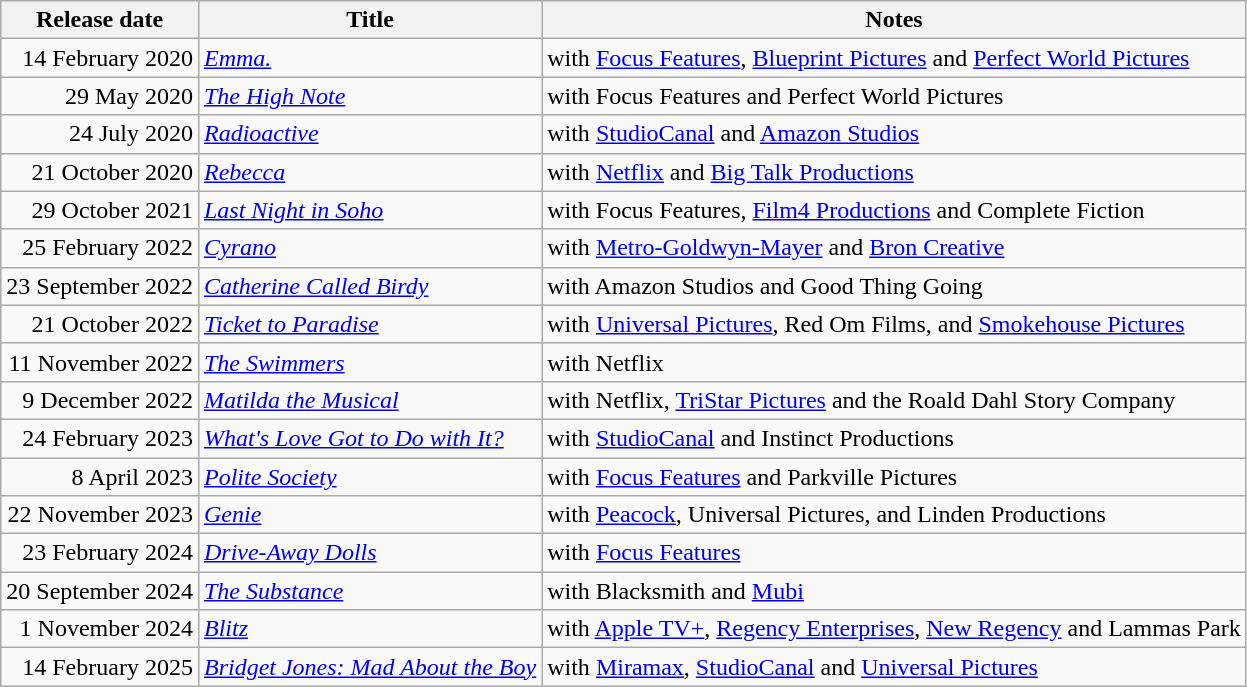<table class="wikitable sortable">
<tr>
<th>Release date</th>
<th>Title</th>
<th>Notes</th>
</tr>
<tr>
<td align=right>14 February 2020</td>
<td><em><a href='#'>Emma.</a></em></td>
<td>with <a href='#'>Focus Features</a>, <a href='#'>Blueprint Pictures</a> and <a href='#'>Perfect World Pictures</a></td>
</tr>
<tr>
<td align=right>29 May 2020</td>
<td><em><a href='#'>The High Note</a></em></td>
<td>with Focus Features and Perfect World Pictures</td>
</tr>
<tr>
<td align=right>24 July 2020</td>
<td><em><a href='#'>Radioactive</a></em></td>
<td>with <a href='#'>StudioCanal</a> and <a href='#'>Amazon Studios</a></td>
</tr>
<tr>
<td align=right>21 October 2020</td>
<td><em><a href='#'>Rebecca</a></em></td>
<td>with <a href='#'>Netflix</a> and <a href='#'>Big Talk Productions</a></td>
</tr>
<tr>
<td align="right">29 October 2021</td>
<td><em><a href='#'>Last Night in Soho</a></em></td>
<td>with Focus Features, <a href='#'>Film4 Productions</a> and Complete Fiction</td>
</tr>
<tr>
<td align="right">25 February 2022</td>
<td><em><a href='#'>Cyrano</a></em></td>
<td>with <a href='#'>Metro-Goldwyn-Mayer</a> and <a href='#'>Bron Creative</a></td>
</tr>
<tr>
<td align="right">23 September 2022</td>
<td><em><a href='#'>Catherine Called Birdy</a></em></td>
<td>with Amazon Studios and Good Thing Going</td>
</tr>
<tr>
<td align=right>21 October 2022</td>
<td><em><a href='#'>Ticket to Paradise</a></em></td>
<td>with <a href='#'>Universal Pictures</a>, Red Om Films, and <a href='#'>Smokehouse Pictures</a></td>
</tr>
<tr>
<td align="right">11 November 2022</td>
<td><em><a href='#'>The Swimmers</a></em></td>
<td>with Netflix</td>
</tr>
<tr>
<td align="right">9 December 2022</td>
<td><em><a href='#'>Matilda the Musical</a></em></td>
<td>with Netflix, <a href='#'>TriStar Pictures</a> and the Roald Dahl Story Company</td>
</tr>
<tr>
<td align="right">24 February 2023</td>
<td><em><a href='#'>What's Love Got to Do with It?</a></em></td>
<td>with <a href='#'>StudioCanal</a> and Instinct Productions</td>
</tr>
<tr>
<td align="right">8 April 2023</td>
<td><em><a href='#'>Polite Society</a></em></td>
<td>with <a href='#'>Focus Features</a> and Parkville Pictures</td>
</tr>
<tr>
<td align="right">22 November 2023</td>
<td><em><a href='#'>Genie</a></em></td>
<td>with <a href='#'>Peacock</a>, Universal Pictures, and Linden Productions</td>
</tr>
<tr>
<td align="right">23 February 2024</td>
<td><em><a href='#'>Drive-Away Dolls</a></em></td>
<td>with <a href='#'>Focus Features</a></td>
</tr>
<tr>
<td align=right>20 September 2024</td>
<td><em><a href='#'>The Substance</a></em></td>
<td>with Blacksmith and <a href='#'>Mubi</a></td>
</tr>
<tr>
<td align=right>1 November 2024</td>
<td><em><a href='#'>Blitz</a></em></td>
<td>with <a href='#'>Apple TV+</a>, <a href='#'>Regency Enterprises</a>, <a href='#'>New Regency</a> and Lammas Park</td>
</tr>
<tr>
<td align=right>14 February 2025</td>
<td><em><a href='#'>Bridget Jones: Mad About the Boy</a></em></td>
<td>with <a href='#'>Miramax</a>, <a href='#'>StudioCanal</a> and <a href='#'>Universal Pictures</a></td>
</tr>
</table>
